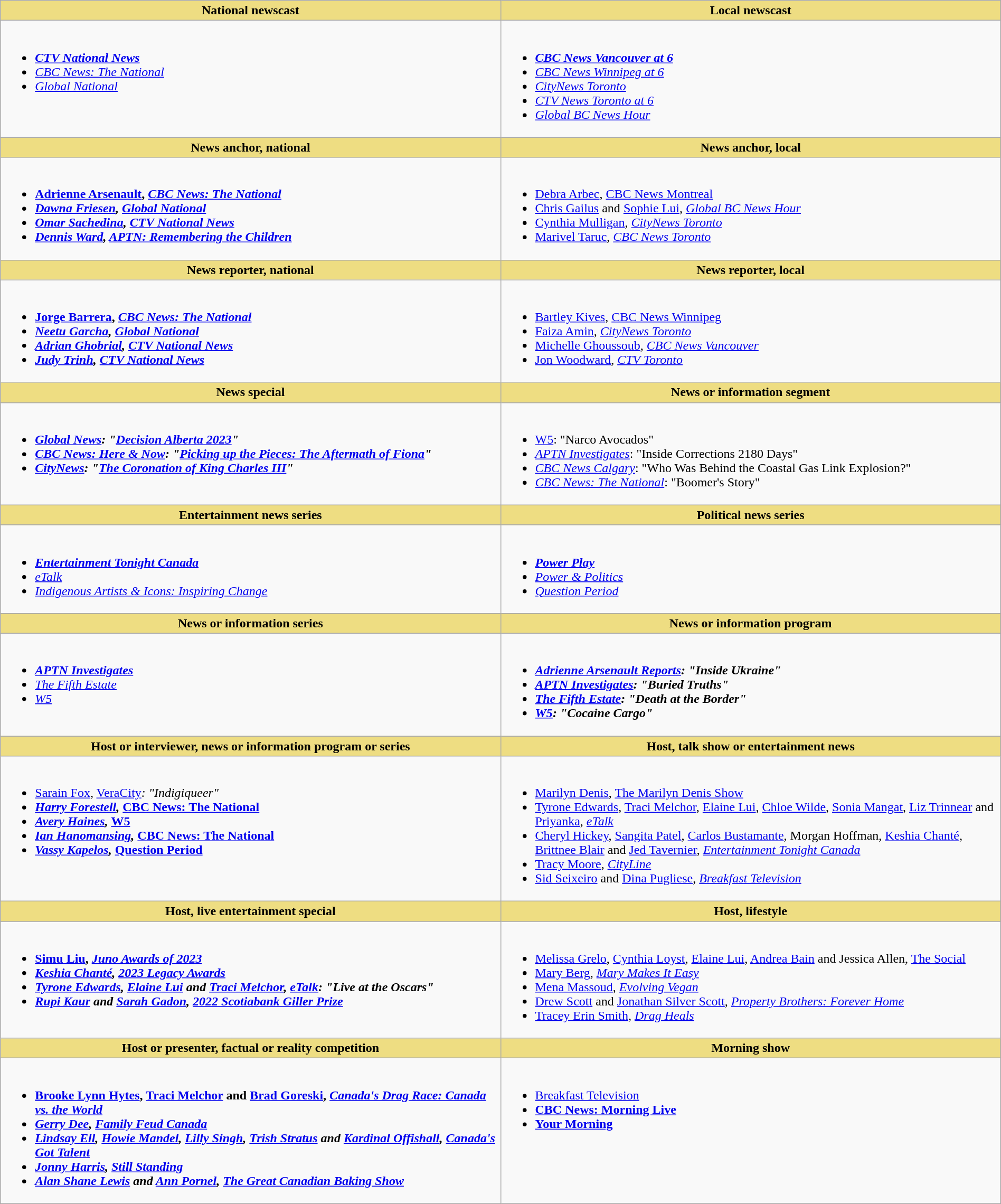<table class=wikitable width="100%">
<tr>
<th style="background:#EEDD82; width:50%">National newscast</th>
<th style="background:#EEDD82; width:50%">Local newscast</th>
</tr>
<tr>
<td valign="top"><br><ul><li> <strong><em><a href='#'>CTV National News</a></em></strong></li><li><em><a href='#'>CBC News: The National</a></em></li><li><em><a href='#'>Global National</a></em></li></ul></td>
<td valign="top"><br><ul><li> <strong><em><a href='#'>CBC News Vancouver at 6</a></em></strong></li><li><em><a href='#'>CBC News Winnipeg at 6</a></em></li><li><em><a href='#'>CityNews Toronto</a></em></li><li><em><a href='#'>CTV News Toronto at 6</a></em></li><li><em><a href='#'>Global BC News Hour</a></em></li></ul></td>
</tr>
<tr>
<th style="background:#EEDD82; width:50%">News anchor, national</th>
<th style="background:#EEDD82; width:50%">News anchor, local</th>
</tr>
<tr>
<td valign="top"><br><ul><li> <strong><a href='#'>Adrienne Arsenault</a>, <em><a href='#'>CBC News: The National</a><strong><em></li><li><a href='#'>Dawna Friesen</a>, </em><a href='#'>Global National</a><em></li><li><a href='#'>Omar Sachedina</a>, </em><a href='#'>CTV National News</a><em></li><li><a href='#'>Dennis Ward</a>, </em><a href='#'>APTN: Remembering the Children</a><em></li></ul></td>
<td valign="top"><br><ul><li> </strong><a href='#'>Debra Arbec</a>, </em><a href='#'>CBC News Montreal</a></em></strong></li><li><a href='#'>Chris Gailus</a> and <a href='#'>Sophie Lui</a>, <em><a href='#'>Global BC News Hour</a></em></li><li><a href='#'>Cynthia Mulligan</a>, <em><a href='#'>CityNews Toronto</a></em></li><li><a href='#'>Marivel Taruc</a>, <em><a href='#'>CBC News Toronto</a></em></li></ul></td>
</tr>
<tr>
<th style="background:#EEDD82; width:50%">News reporter, national</th>
<th style="background:#EEDD82; width:50%">News reporter, local</th>
</tr>
<tr>
<td valign="top"><br><ul><li> <strong><a href='#'>Jorge Barrera</a>, <em><a href='#'>CBC News: The National</a><strong><em></li><li><a href='#'>Neetu Garcha</a>, </em><a href='#'>Global National</a><em></li><li><a href='#'>Adrian Ghobrial</a>, </em><a href='#'>CTV National News</a><em></li><li><a href='#'>Judy Trinh</a>, </em><a href='#'>CTV National News</a><em></li></ul></td>
<td valign="top"><br><ul><li> </strong><a href='#'>Bartley Kives</a>, </em><a href='#'>CBC News Winnipeg</a></em></strong></li><li><a href='#'>Faiza Amin</a>, <em><a href='#'>CityNews Toronto</a></em></li><li><a href='#'>Michelle Ghoussoub</a>, <em><a href='#'>CBC News Vancouver</a></em></li><li><a href='#'>Jon Woodward</a>, <em><a href='#'>CTV Toronto</a></em></li></ul></td>
</tr>
<tr>
<th style="background:#EEDD82; width:50%">News special</th>
<th style="background:#EEDD82; width:50%">News or information segment</th>
</tr>
<tr>
<td valign="top"><br><ul><li> <strong><em><a href='#'>Global News</a><em>: "<a href='#'>Decision Alberta 2023</a>"<strong></li><li></em><a href='#'>CBC News: Here & Now</a><em>: "<a href='#'>Picking up the Pieces: The Aftermath of Fiona</a>"</li><li></em><a href='#'>CityNews</a><em>: "<a href='#'>The Coronation of King Charles III</a>"</li></ul></td>
<td valign="top"><br><ul><li> </em></strong><a href='#'>W5</a></em>: "Narco Avocados"</strong></li><li><em><a href='#'>APTN Investigates</a></em>: "Inside Corrections 2180 Days"</li><li><em><a href='#'>CBC News Calgary</a></em>: "Who Was Behind the Coastal Gas Link Explosion?"</li><li><em><a href='#'>CBC News: The National</a></em>: "Boomer's Story"</li></ul></td>
</tr>
<tr>
<th style="background:#EEDD82; width:50%">Entertainment news series</th>
<th style="background:#EEDD82; width:50%">Political news series</th>
</tr>
<tr>
<td valign="top"><br><ul><li> <strong><em><a href='#'>Entertainment Tonight Canada</a></em></strong></li><li><em><a href='#'>eTalk</a></em></li><li><em><a href='#'>Indigenous Artists & Icons: Inspiring Change</a></em></li></ul></td>
<td valign="top"><br><ul><li> <strong><em><a href='#'>Power Play</a></em></strong></li><li><em><a href='#'>Power & Politics</a></em></li><li><em><a href='#'>Question Period</a></em></li></ul></td>
</tr>
<tr>
<th style="background:#EEDD82; width:50%">News or information series</th>
<th style="background:#EEDD82; width:50%">News or information program</th>
</tr>
<tr>
<td valign="top"><br><ul><li> <strong><em><a href='#'>APTN Investigates</a></em></strong></li><li><em><a href='#'>The Fifth Estate</a></em></li><li><em><a href='#'>W5</a></em></li></ul></td>
<td valign="top"><br><ul><li> <strong><em><a href='#'>Adrienne Arsenault Reports</a><em>: "Inside Ukraine"<strong></li><li></em><a href='#'>APTN Investigates</a><em>: "Buried Truths"</li><li></em><a href='#'>The Fifth Estate</a><em>: "Death at the Border"</li><li></em><a href='#'>W5</a><em>: "Cocaine Cargo"</li></ul></td>
</tr>
<tr>
<th style="background:#EEDD82; width:50%">Host or interviewer, news or information program or series</th>
<th style="background:#EEDD82; width:50%">Host, talk show or entertainment news</th>
</tr>
<tr>
<td valign="top"><br><ul><li> </strong><a href='#'>Sarain Fox</a>, </em><a href='#'>VeraCity</a><em>: "Indigiqueer"<strong></li><li><a href='#'>Harry Forestell</a>, </em><a href='#'>CBC News: The National</a><em></li><li><a href='#'>Avery Haines</a>, </em><a href='#'>W5</a><em></li><li><a href='#'>Ian Hanomansing</a>, </em><a href='#'>CBC News: The National</a><em></li><li><a href='#'>Vassy Kapelos</a>, </em><a href='#'>Question Period</a><em></li></ul></td>
<td valign="top"><br><ul><li> </strong><a href='#'>Marilyn Denis</a>, </em><a href='#'>The Marilyn Denis Show</a></em></strong></li><li><a href='#'>Tyrone Edwards</a>, <a href='#'>Traci Melchor</a>, <a href='#'>Elaine Lui</a>, <a href='#'>Chloe Wilde</a>, <a href='#'>Sonia Mangat</a>, <a href='#'>Liz Trinnear</a> and <a href='#'>Priyanka</a>, <em><a href='#'>eTalk</a></em></li><li><a href='#'>Cheryl Hickey</a>, <a href='#'>Sangita Patel</a>, <a href='#'>Carlos Bustamante</a>, Morgan Hoffman, <a href='#'>Keshia Chanté</a>, <a href='#'>Brittnee Blair</a> and <a href='#'>Jed Tavernier</a>, <em><a href='#'>Entertainment Tonight Canada</a></em></li><li><a href='#'>Tracy Moore</a>, <em><a href='#'>CityLine</a></em></li><li><a href='#'>Sid Seixeiro</a> and <a href='#'>Dina Pugliese</a>, <em><a href='#'>Breakfast Television</a></em></li></ul></td>
</tr>
<tr>
<th style="background:#EEDD82; width:50%">Host, live entertainment special</th>
<th style="background:#EEDD82; width:50%">Host, lifestyle</th>
</tr>
<tr>
<td valign="top"><br><ul><li> <strong><a href='#'>Simu Liu</a>, <em><a href='#'>Juno Awards of 2023</a><strong><em></li><li><a href='#'>Keshia Chanté</a>, </em><a href='#'>2023 Legacy Awards</a><em></li><li><a href='#'>Tyrone Edwards</a>, <a href='#'>Elaine Lui</a> and <a href='#'>Traci Melchor</a>, </em><a href='#'>eTalk</a><em>: "Live at the Oscars"</li><li><a href='#'>Rupi Kaur</a> and <a href='#'>Sarah Gadon</a>, </em><a href='#'>2022 Scotiabank Giller Prize</a><em></li></ul></td>
<td valign="top"><br><ul><li> </strong><a href='#'>Melissa Grelo</a>, <a href='#'>Cynthia Loyst</a>, <a href='#'>Elaine Lui</a>, <a href='#'>Andrea Bain</a> and Jessica Allen, </em><a href='#'>The Social</a></em></strong></li><li><a href='#'>Mary Berg</a>, <em><a href='#'>Mary Makes It Easy</a></em></li><li><a href='#'>Mena Massoud</a>, <em><a href='#'>Evolving Vegan</a></em></li><li><a href='#'>Drew Scott</a> and <a href='#'>Jonathan Silver Scott</a>, <em><a href='#'>Property Brothers: Forever Home</a></em></li><li><a href='#'>Tracey Erin Smith</a>, <em><a href='#'>Drag Heals</a></em></li></ul></td>
</tr>
<tr>
<th style="background:#EEDD82; width:50%">Host or presenter, factual or reality competition</th>
<th style="background:#EEDD82; width:50%">Morning show</th>
</tr>
<tr>
<td valign="top"><br><ul><li> <strong><a href='#'>Brooke Lynn Hytes</a>, <a href='#'>Traci Melchor</a> and <a href='#'>Brad Goreski</a>, <em><a href='#'>Canada's Drag Race: Canada vs. the World</a><strong><em></li><li><a href='#'>Gerry Dee</a>, </em><a href='#'>Family Feud Canada</a><em></li><li><a href='#'>Lindsay Ell</a>, <a href='#'>Howie Mandel</a>, <a href='#'>Lilly Singh</a>, <a href='#'>Trish Stratus</a> and <a href='#'>Kardinal Offishall</a>, </em><a href='#'>Canada's Got Talent</a><em></li><li><a href='#'>Jonny Harris</a>, </em><a href='#'>Still Standing</a><em></li><li><a href='#'>Alan Shane Lewis</a> and <a href='#'>Ann Pornel</a>, </em><a href='#'>The Great Canadian Baking Show</a><em></li></ul></td>
<td valign="top"><br><ul><li> </em></strong><a href='#'>Breakfast Television</a><strong><em></li><li></em><a href='#'>CBC News: Morning Live</a><em></li><li></em><a href='#'>Your Morning</a><em></li></ul></td>
</tr>
</table>
